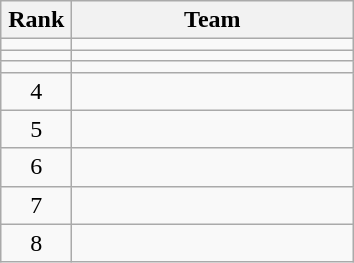<table class="wikitable" style="text-align: center;">
<tr>
<th width=40>Rank</th>
<th width=180>Team</th>
</tr>
<tr>
<td></td>
<td align=left></td>
</tr>
<tr>
<td></td>
<td align=left></td>
</tr>
<tr>
<td></td>
<td align=left></td>
</tr>
<tr>
<td>4</td>
<td align=left></td>
</tr>
<tr>
<td>5</td>
<td align=left></td>
</tr>
<tr>
<td>6</td>
<td align=left></td>
</tr>
<tr>
<td>7</td>
<td align=left></td>
</tr>
<tr>
<td>8</td>
<td align=left></td>
</tr>
</table>
